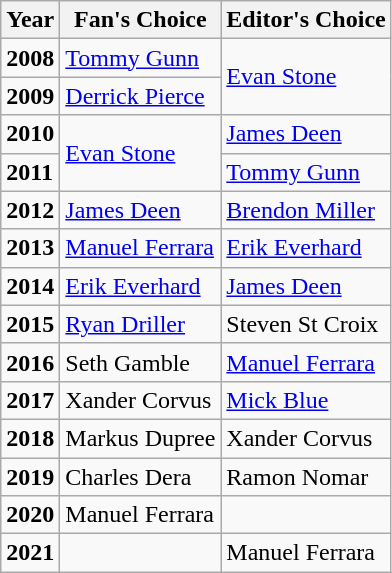<table class="wikitable">
<tr>
<th>Year</th>
<th>Fan's Choice</th>
<th>Editor's Choice</th>
</tr>
<tr>
<td><strong>2008</strong></td>
<td><a href='#'>Tommy Gunn</a></td>
<td rowspan="2"><a href='#'>Evan Stone</a></td>
</tr>
<tr>
<td><strong>2009</strong></td>
<td><a href='#'>Derrick Pierce</a></td>
</tr>
<tr>
<td><strong>2010</strong></td>
<td rowspan="2"><a href='#'>Evan Stone</a></td>
<td><a href='#'>James Deen</a></td>
</tr>
<tr>
<td><strong>2011</strong></td>
<td><a href='#'>Tommy Gunn</a></td>
</tr>
<tr>
<td><strong>2012</strong></td>
<td><a href='#'>James Deen</a></td>
<td><a href='#'>Brendon Miller</a></td>
</tr>
<tr>
<td><strong>2013</strong></td>
<td><a href='#'>Manuel Ferrara</a></td>
<td><a href='#'>Erik Everhard</a></td>
</tr>
<tr>
<td><strong>2014</strong></td>
<td><a href='#'>Erik Everhard</a></td>
<td><a href='#'>James Deen</a></td>
</tr>
<tr>
<td><strong>2015</strong></td>
<td><a href='#'>Ryan Driller</a></td>
<td>Steven St Croix</td>
</tr>
<tr>
<td><strong>2016</strong></td>
<td>Seth Gamble</td>
<td><a href='#'>Manuel Ferrara</a></td>
</tr>
<tr>
<td><strong>2017</strong></td>
<td>Xander Corvus</td>
<td><a href='#'>Mick Blue</a></td>
</tr>
<tr>
<td><strong>2018</strong></td>
<td>Markus Dupree</td>
<td>Xander Corvus</td>
</tr>
<tr>
<td><strong>2019</strong></td>
<td>Charles Dera</td>
<td>Ramon Nomar</td>
</tr>
<tr>
<td><strong>2020</strong></td>
<td>Manuel Ferrara</td>
<td></td>
</tr>
<tr>
<td><strong>2021</strong></td>
<td></td>
<td>Manuel Ferrara</td>
</tr>
</table>
